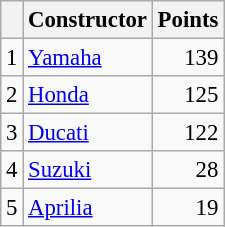<table class="wikitable" style="font-size: 95%;">
<tr>
<th></th>
<th>Constructor</th>
<th>Points</th>
</tr>
<tr>
<td align=center>1</td>
<td> <a href='#'>Yamaha</a></td>
<td align=right>139</td>
</tr>
<tr>
<td align=center>2</td>
<td> <a href='#'>Honda</a></td>
<td align=right>125</td>
</tr>
<tr>
<td align=center>3</td>
<td> <a href='#'>Ducati</a></td>
<td align=right>122</td>
</tr>
<tr>
<td align=center>4</td>
<td> <a href='#'>Suzuki</a></td>
<td align=right>28</td>
</tr>
<tr>
<td align=center>5</td>
<td> <a href='#'>Aprilia</a></td>
<td align=right>19</td>
</tr>
</table>
